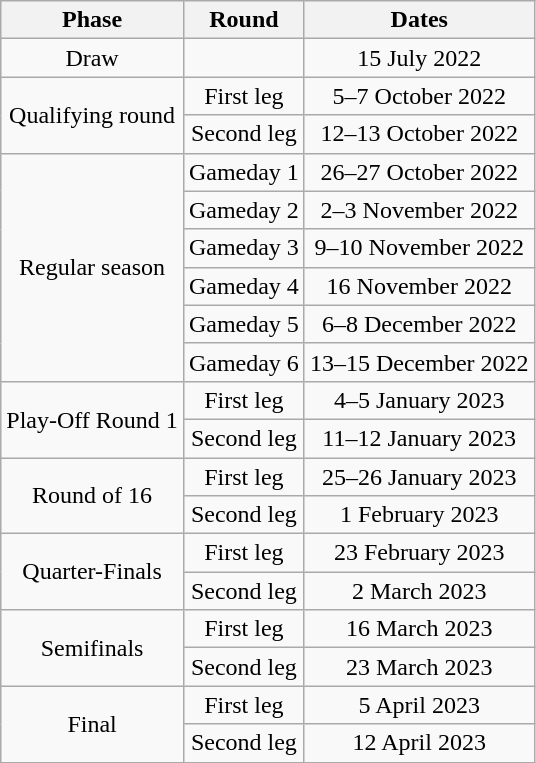<table class="wikitable" style="text-align:center">
<tr>
<th>Phase</th>
<th>Round</th>
<th>Dates</th>
</tr>
<tr>
<td>Draw</td>
<td></td>
<td>15 July 2022</td>
</tr>
<tr>
<td rowspan=2>Qualifying round</td>
<td>First leg</td>
<td>5–7 October 2022</td>
</tr>
<tr>
<td>Second leg</td>
<td>12–13 October 2022</td>
</tr>
<tr>
<td rowspan=6>Regular season</td>
<td>Gameday 1</td>
<td>26–27 October 2022</td>
</tr>
<tr>
<td>Gameday 2</td>
<td>2–3 November 2022</td>
</tr>
<tr>
<td>Gameday 3</td>
<td>9–10 November 2022</td>
</tr>
<tr>
<td>Gameday 4</td>
<td>16 November 2022</td>
</tr>
<tr>
<td>Gameday 5</td>
<td>6–8 December 2022</td>
</tr>
<tr>
<td>Gameday 6</td>
<td>13–15 December 2022</td>
</tr>
<tr>
<td rowspan=2>Play-Off Round 1</td>
<td>First leg</td>
<td>4–5 January 2023</td>
</tr>
<tr>
<td>Second leg</td>
<td>11–12 January 2023</td>
</tr>
<tr>
<td rowspan=2>Round of 16</td>
<td>First leg</td>
<td>25–26 January 2023</td>
</tr>
<tr>
<td>Second leg</td>
<td>1 February 2023</td>
</tr>
<tr>
<td rowspan=2>Quarter-Finals</td>
<td>First leg</td>
<td>23 February 2023</td>
</tr>
<tr>
<td>Second leg</td>
<td>2 March 2023</td>
</tr>
<tr>
<td rowspan=2>Semifinals</td>
<td>First leg</td>
<td>16 March 2023</td>
</tr>
<tr>
<td>Second leg</td>
<td>23 March 2023</td>
</tr>
<tr>
<td rowspan=2>Final</td>
<td>First leg</td>
<td>5 April 2023</td>
</tr>
<tr>
<td>Second leg</td>
<td>12 April 2023</td>
</tr>
</table>
